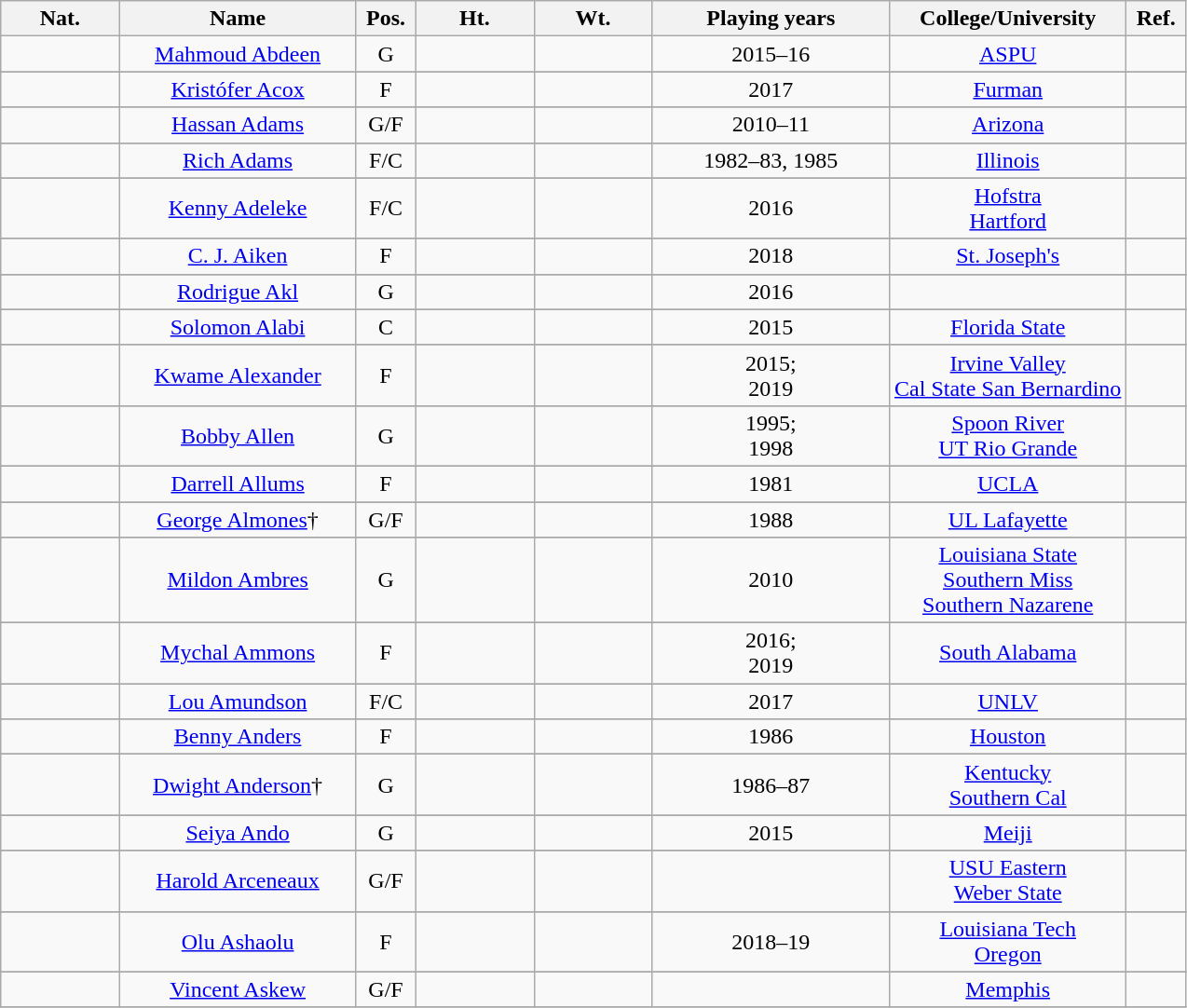<table class="wikitable" style="text-align:center;">
<tr>
<th scope="col" width="10%">Nat.</th>
<th scope="col" width="20%">Name</th>
<th scope="col" width="5%">Pos.</th>
<th scope="col" width="10%">Ht.</th>
<th scope="col" width="10%">Wt.</th>
<th scope="col" width="20%">Playing years</th>
<th scope="col" width="20%">College/University</th>
<th scope="col" width="5%">Ref.</th>
</tr>
<tr>
<td></td>
<td><a href='#'>Mahmoud Abdeen</a></td>
<td>G</td>
<td></td>
<td></td>
<td>2015–16</td>
<td><a href='#'>ASPU</a></td>
<td></td>
</tr>
<tr>
</tr>
<tr>
<td></td>
<td><a href='#'>Kristófer Acox</a></td>
<td>F</td>
<td></td>
<td></td>
<td>2017</td>
<td><a href='#'>Furman</a></td>
<td></td>
</tr>
<tr>
</tr>
<tr>
<td></td>
<td><a href='#'>Hassan Adams</a></td>
<td>G/F</td>
<td></td>
<td></td>
<td>2010–11</td>
<td><a href='#'>Arizona</a></td>
<td></td>
</tr>
<tr>
</tr>
<tr>
<td></td>
<td><a href='#'>Rich Adams</a></td>
<td>F/C</td>
<td></td>
<td></td>
<td>1982–83, 1985</td>
<td><a href='#'>Illinois</a></td>
<td></td>
</tr>
<tr>
</tr>
<tr>
<td></td>
<td><a href='#'>Kenny Adeleke</a></td>
<td>F/C</td>
<td></td>
<td></td>
<td>2016</td>
<td><a href='#'>Hofstra</a><br><a href='#'>Hartford</a></td>
<td></td>
</tr>
<tr>
</tr>
<tr>
<td></td>
<td><a href='#'>C. J. Aiken</a></td>
<td>F</td>
<td></td>
<td></td>
<td>2018</td>
<td><a href='#'>St. Joseph's</a></td>
<td></td>
</tr>
<tr>
</tr>
<tr>
<td></td>
<td><a href='#'>Rodrigue Akl</a></td>
<td>G</td>
<td></td>
<td></td>
<td>2016</td>
<td></td>
<td></td>
</tr>
<tr>
</tr>
<tr>
<td></td>
<td><a href='#'>Solomon Alabi</a></td>
<td>C</td>
<td></td>
<td></td>
<td>2015</td>
<td><a href='#'>Florida State</a></td>
<td></td>
</tr>
<tr>
</tr>
<tr>
<td></td>
<td><a href='#'>Kwame Alexander</a></td>
<td>F</td>
<td></td>
<td></td>
<td>2015;<br>2019</td>
<td><a href='#'>Irvine Valley</a><br><a href='#'>Cal State San Bernardino</a></td>
<td></td>
</tr>
<tr>
</tr>
<tr>
<td></td>
<td><a href='#'>Bobby Allen</a></td>
<td>G</td>
<td></td>
<td></td>
<td>1995;<br>1998</td>
<td><a href='#'>Spoon River</a><br><a href='#'>UT Rio Grande</a></td>
<td></td>
</tr>
<tr>
</tr>
<tr>
<td></td>
<td><a href='#'>Darrell Allums</a></td>
<td>F</td>
<td></td>
<td></td>
<td>1981</td>
<td><a href='#'>UCLA</a></td>
<td></td>
</tr>
<tr>
</tr>
<tr>
<td></td>
<td><a href='#'>George Almones</a>†</td>
<td>G/F</td>
<td></td>
<td></td>
<td>1988</td>
<td><a href='#'>UL Lafayette</a></td>
<td></td>
</tr>
<tr>
</tr>
<tr>
<td></td>
<td><a href='#'>Mildon Ambres</a></td>
<td>G</td>
<td></td>
<td></td>
<td>2010</td>
<td><a href='#'>Louisiana State</a><br><a href='#'>Southern Miss</a><br><a href='#'>Southern Nazarene</a></td>
<td></td>
</tr>
<tr>
</tr>
<tr>
<td></td>
<td><a href='#'>Mychal Ammons</a></td>
<td>F</td>
<td></td>
<td></td>
<td>2016;<br>2019</td>
<td><a href='#'>South Alabama</a></td>
<td></td>
</tr>
<tr>
</tr>
<tr>
<td></td>
<td><a href='#'>Lou Amundson</a></td>
<td>F/C</td>
<td></td>
<td></td>
<td>2017</td>
<td><a href='#'>UNLV</a></td>
<td></td>
</tr>
<tr>
</tr>
<tr>
<td></td>
<td><a href='#'>Benny Anders</a></td>
<td>F</td>
<td></td>
<td></td>
<td>1986</td>
<td><a href='#'>Houston</a></td>
<td></td>
</tr>
<tr>
</tr>
<tr>
<td></td>
<td><a href='#'>Dwight Anderson</a>†</td>
<td>G</td>
<td></td>
<td></td>
<td>1986–87</td>
<td><a href='#'>Kentucky</a><br><a href='#'>Southern Cal</a></td>
<td></td>
</tr>
<tr>
</tr>
<tr>
<td></td>
<td><a href='#'>Seiya Ando</a></td>
<td>G</td>
<td></td>
<td></td>
<td>2015</td>
<td><a href='#'>Meiji</a></td>
<td></td>
</tr>
<tr>
</tr>
<tr>
<td></td>
<td><a href='#'>Harold Arceneaux</a></td>
<td>G/F</td>
<td></td>
<td></td>
<td></td>
<td><a href='#'>USU Eastern</a><br><a href='#'>Weber State</a></td>
<td></td>
</tr>
<tr>
</tr>
<tr>
<td> </td>
<td><a href='#'>Olu Ashaolu</a></td>
<td>F</td>
<td></td>
<td></td>
<td>2018–19</td>
<td><a href='#'>Louisiana Tech</a><br><a href='#'>Oregon</a></td>
<td></td>
</tr>
<tr>
</tr>
<tr>
<td></td>
<td><a href='#'>Vincent Askew</a></td>
<td>G/F</td>
<td></td>
<td></td>
<td></td>
<td><a href='#'>Memphis</a></td>
<td></td>
</tr>
<tr>
</tr>
</table>
